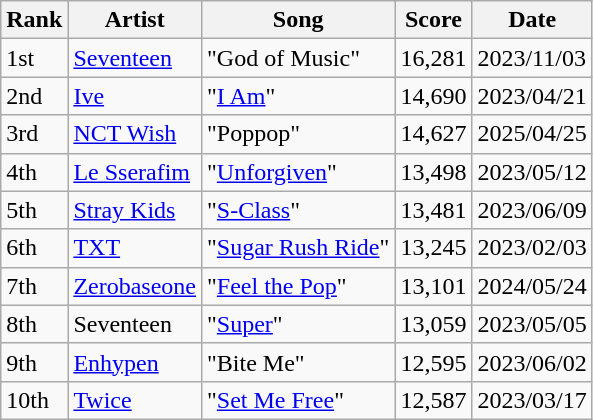<table class="wikitable">
<tr>
<th>Rank</th>
<th>Artist</th>
<th>Song</th>
<th>Score</th>
<th>Date</th>
</tr>
<tr>
<td>1st</td>
<td><a href='#'>Seventeen</a></td>
<td>"God of Music"</td>
<td>16,281</td>
<td>2023/11/03</td>
</tr>
<tr>
<td>2nd</td>
<td><a href='#'>Ive</a></td>
<td>"<a href='#'>I Am</a>"</td>
<td>14,690</td>
<td>2023/04/21</td>
</tr>
<tr>
<td>3rd</td>
<td><a href='#'>NCT Wish</a></td>
<td>"Poppop"</td>
<td>14,627</td>
<td>2025/04/25</td>
</tr>
<tr>
<td>4th</td>
<td><a href='#'>Le Sserafim</a></td>
<td>"<a href='#'>Unforgiven</a>"</td>
<td>13,498</td>
<td>2023/05/12</td>
</tr>
<tr>
<td>5th</td>
<td><a href='#'>Stray Kids</a></td>
<td>"<a href='#'>S-Class</a>"</td>
<td>13,481</td>
<td>2023/06/09</td>
</tr>
<tr>
<td>6th</td>
<td><a href='#'>TXT</a></td>
<td>"<a href='#'>Sugar Rush Ride</a>"</td>
<td>13,245</td>
<td>2023/02/03</td>
</tr>
<tr>
<td>7th</td>
<td><a href='#'>Zerobaseone</a></td>
<td>"<a href='#'>Feel the Pop</a>"</td>
<td>13,101</td>
<td>2024/05/24</td>
</tr>
<tr>
<td>8th</td>
<td>Seventeen</td>
<td>"<a href='#'>Super</a>"</td>
<td>13,059</td>
<td>2023/05/05</td>
</tr>
<tr>
<td>9th</td>
<td><a href='#'>Enhypen</a></td>
<td>"Bite Me"</td>
<td>12,595</td>
<td>2023/06/02</td>
</tr>
<tr>
<td>10th</td>
<td><a href='#'>Twice</a></td>
<td>"<a href='#'>Set Me Free</a>"</td>
<td>12,587</td>
<td>2023/03/17</td>
</tr>
</table>
